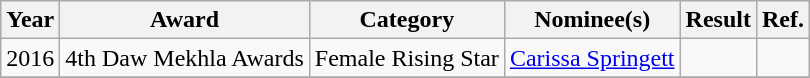<table class="wikitable">
<tr>
<th>Year</th>
<th>Award</th>
<th>Category</th>
<th>Nominee(s)</th>
<th>Result</th>
<th>Ref.</th>
</tr>
<tr>
<td>2016</td>
<td>4th Daw Mekhla Awards</td>
<td>Female Rising Star</td>
<td><a href='#'>Carissa Springett</a></td>
<td></td>
<td></td>
</tr>
<tr>
</tr>
</table>
